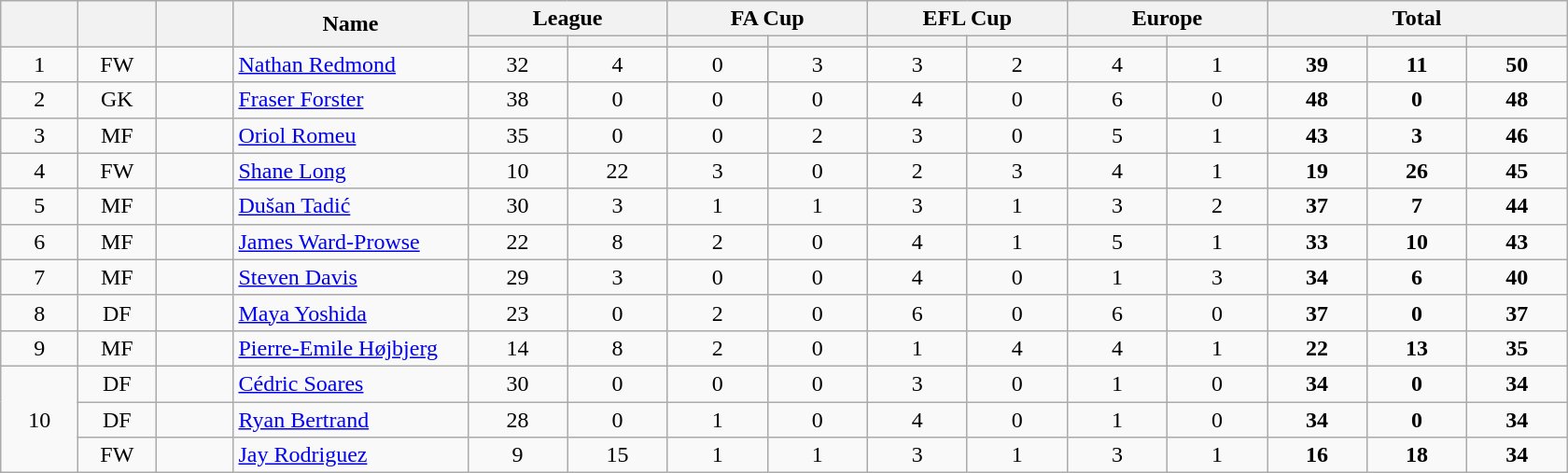<table class="wikitable plainrowheaders" style="text-align:center;">
<tr>
<th scope="col" rowspan="2" style="width:3em;"></th>
<th scope="col" rowspan="2" style="width:3em;"></th>
<th scope="col" rowspan="2" style="width:3em;"></th>
<th scope="col" rowspan="2" style="width:10em;">Name</th>
<th scope="col" colspan="2">League</th>
<th scope="col" colspan="2">FA Cup</th>
<th scope="col" colspan="2">EFL Cup</th>
<th scope="col" colspan="2">Europe</th>
<th scope="col" colspan="3">Total</th>
</tr>
<tr>
<th scope="col" style="width:4em;"></th>
<th scope="col" style="width:4em;"></th>
<th scope="col" style="width:4em;"></th>
<th scope="col" style="width:4em;"></th>
<th scope="col" style="width:4em;"></th>
<th scope="col" style="width:4em;"></th>
<th scope="col" style="width:4em;"></th>
<th scope="col" style="width:4em;"></th>
<th scope="col" style="width:4em;"></th>
<th scope="col" style="width:4em;"></th>
<th scope="col" style="width:4em;"></th>
</tr>
<tr>
<td>1</td>
<td>FW</td>
<td></td>
<td align="left"><a href='#'>Nathan Redmond</a></td>
<td>32</td>
<td>4</td>
<td>0</td>
<td>3</td>
<td>3</td>
<td>2</td>
<td>4</td>
<td>1</td>
<td><strong>39</strong></td>
<td><strong>11</strong></td>
<td><strong>50</strong></td>
</tr>
<tr>
<td>2</td>
<td>GK</td>
<td></td>
<td align="left"><a href='#'>Fraser Forster</a></td>
<td>38</td>
<td>0</td>
<td>0</td>
<td>0</td>
<td>4</td>
<td>0</td>
<td>6</td>
<td>0</td>
<td><strong>48</strong></td>
<td><strong>0</strong></td>
<td><strong>48</strong></td>
</tr>
<tr>
<td>3</td>
<td>MF</td>
<td></td>
<td align="left"><a href='#'>Oriol Romeu</a></td>
<td>35</td>
<td>0</td>
<td>0</td>
<td>2</td>
<td>3</td>
<td>0</td>
<td>5</td>
<td>1</td>
<td><strong>43</strong></td>
<td><strong>3</strong></td>
<td><strong>46</strong></td>
</tr>
<tr>
<td>4</td>
<td>FW</td>
<td></td>
<td align="left"><a href='#'>Shane Long</a></td>
<td>10</td>
<td>22</td>
<td>3</td>
<td>0</td>
<td>2</td>
<td>3</td>
<td>4</td>
<td>1</td>
<td><strong>19</strong></td>
<td><strong>26</strong></td>
<td><strong>45</strong></td>
</tr>
<tr>
<td>5</td>
<td>MF</td>
<td></td>
<td align="left"><a href='#'>Dušan Tadić</a></td>
<td>30</td>
<td>3</td>
<td>1</td>
<td>1</td>
<td>3</td>
<td>1</td>
<td>3</td>
<td>2</td>
<td><strong>37</strong></td>
<td><strong>7</strong></td>
<td><strong>44</strong></td>
</tr>
<tr>
<td>6</td>
<td>MF</td>
<td></td>
<td align="left"><a href='#'>James Ward-Prowse</a></td>
<td>22</td>
<td>8</td>
<td>2</td>
<td>0</td>
<td>4</td>
<td>1</td>
<td>5</td>
<td>1</td>
<td><strong>33</strong></td>
<td><strong>10</strong></td>
<td><strong>43</strong></td>
</tr>
<tr>
<td>7</td>
<td>MF</td>
<td></td>
<td align="left"><a href='#'>Steven Davis</a></td>
<td>29</td>
<td>3</td>
<td>0</td>
<td>0</td>
<td>4</td>
<td>0</td>
<td>1</td>
<td>3</td>
<td><strong>34</strong></td>
<td><strong>6</strong></td>
<td><strong>40</strong></td>
</tr>
<tr>
<td>8</td>
<td>DF</td>
<td></td>
<td align="left"><a href='#'>Maya Yoshida</a></td>
<td>23</td>
<td>0</td>
<td>2</td>
<td>0</td>
<td>6</td>
<td>0</td>
<td>6</td>
<td>0</td>
<td><strong>37</strong></td>
<td><strong>0</strong></td>
<td><strong>37</strong></td>
</tr>
<tr>
<td>9</td>
<td>MF</td>
<td></td>
<td align="left"><a href='#'>Pierre-Emile Højbjerg</a></td>
<td>14</td>
<td>8</td>
<td>2</td>
<td>0</td>
<td>1</td>
<td>4</td>
<td>4</td>
<td>1</td>
<td><strong>22</strong></td>
<td><strong>13</strong></td>
<td><strong>35</strong></td>
</tr>
<tr>
<td rowspan="3">10</td>
<td>DF</td>
<td></td>
<td align="left"><a href='#'>Cédric Soares</a></td>
<td>30</td>
<td>0</td>
<td>0</td>
<td>0</td>
<td>3</td>
<td>0</td>
<td>1</td>
<td>0</td>
<td><strong>34</strong></td>
<td><strong>0</strong></td>
<td><strong>34</strong></td>
</tr>
<tr>
<td>DF</td>
<td></td>
<td align="left"><a href='#'>Ryan Bertrand</a></td>
<td>28</td>
<td>0</td>
<td>1</td>
<td>0</td>
<td>4</td>
<td>0</td>
<td>1</td>
<td>0</td>
<td><strong>34</strong></td>
<td><strong>0</strong></td>
<td><strong>34</strong></td>
</tr>
<tr>
<td>FW</td>
<td></td>
<td align="left"><a href='#'>Jay Rodriguez</a></td>
<td>9</td>
<td>15</td>
<td>1</td>
<td>1</td>
<td>3</td>
<td>1</td>
<td>3</td>
<td>1</td>
<td><strong>16</strong></td>
<td><strong>18</strong></td>
<td><strong>34</strong></td>
</tr>
</table>
